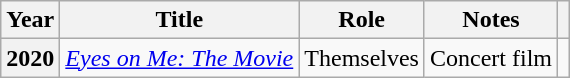<table class="wikitable plainrowheaders">
<tr>
<th scope="col">Year</th>
<th scope="col">Title</th>
<th scope="col">Role</th>
<th scope="col">Notes</th>
<th scope="col" class="unsortable"></th>
</tr>
<tr>
<th scope="row">2020</th>
<td><em><a href='#'>Eyes on Me: The Movie</a></em></td>
<td>Themselves</td>
<td>Concert film</td>
<td style="text-align:center"></td>
</tr>
</table>
